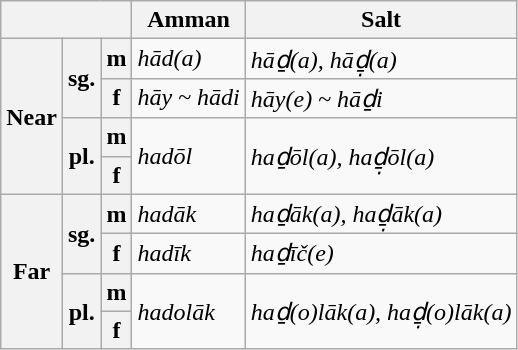<table class="wikitable">
<tr>
<th colspan="3"></th>
<th>Amman</th>
<th>Salt</th>
</tr>
<tr>
<th rowspan="4">Near</th>
<th rowspan="2">sg.</th>
<th>m</th>
<td><em>hād(a)</em></td>
<td><em>hāḏ(a), hāḏ̣(a)</em></td>
</tr>
<tr>
<th>f</th>
<td><em>hāy ~ hādi</em></td>
<td><em>hāy(e) ~ hāḏi</em></td>
</tr>
<tr>
<th rowspan="2">pl.</th>
<th>m</th>
<td rowspan="2"><em>hadōl</em></td>
<td rowspan="2"><em>haḏōl(a), haḏ̣ōl(a)</em></td>
</tr>
<tr>
<th>f</th>
</tr>
<tr>
<th rowspan="4">Far</th>
<th rowspan="2">sg.</th>
<th>m</th>
<td><em>hadāk</em></td>
<td><em>haḏāk(a), haḏ̣āk(a)</em></td>
</tr>
<tr>
<th>f</th>
<td><em>hadīk</em></td>
<td><em>haḏīč(e)</em></td>
</tr>
<tr>
<th rowspan="2">pl.</th>
<th>m</th>
<td rowspan="2"><em>hadolāk</em></td>
<td rowspan="2"><em>haḏ(o)lāk(a), haḏ̣(o)lāk(a)</em></td>
</tr>
<tr>
<th>f</th>
</tr>
</table>
